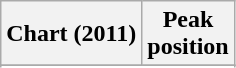<table class="wikitable sortable plainrowheaders">
<tr>
<th>Chart (2011)</th>
<th>Peak<br>position</th>
</tr>
<tr>
</tr>
<tr>
</tr>
<tr>
</tr>
<tr>
</tr>
</table>
